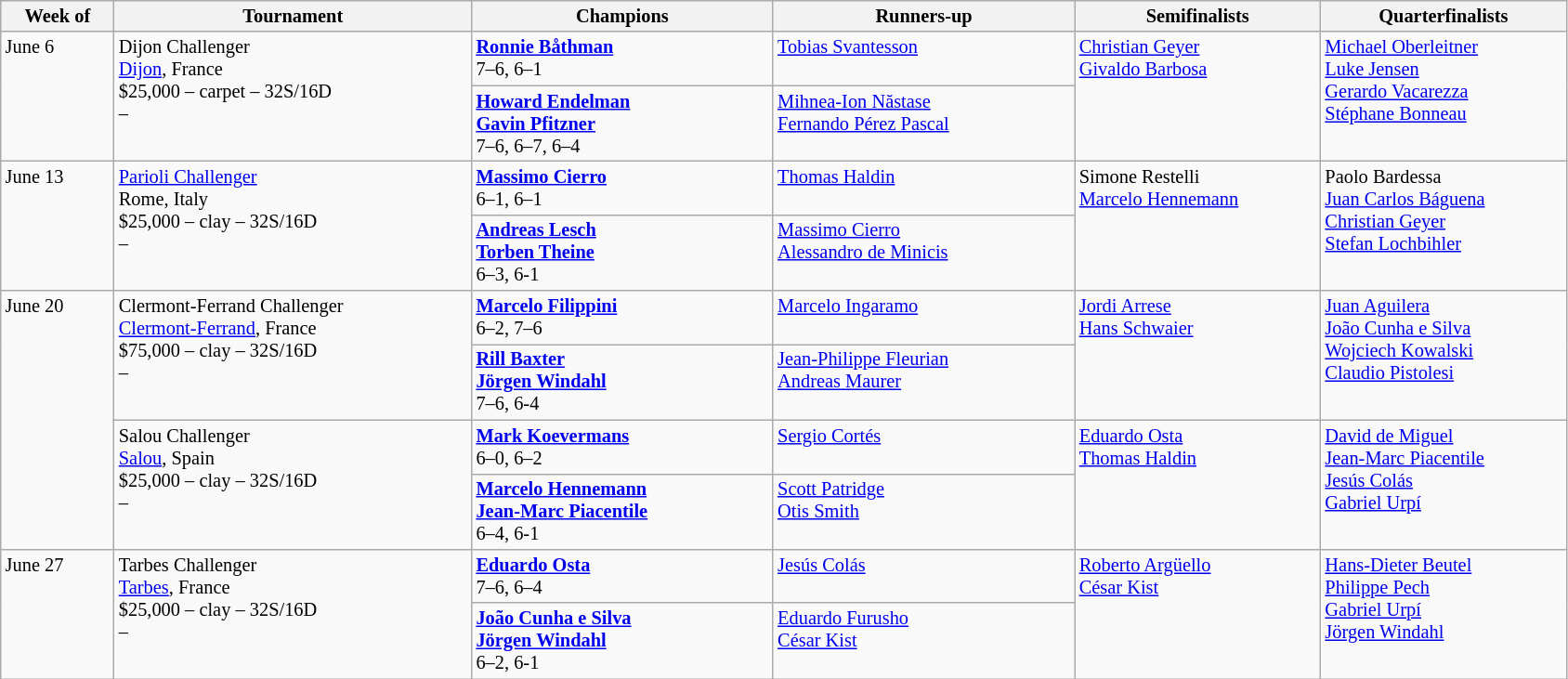<table class="wikitable" style="font-size:85%;">
<tr>
<th width="75">Week of</th>
<th width="250">Tournament</th>
<th width="210">Champions</th>
<th width="210">Runners-up</th>
<th width="170">Semifinalists</th>
<th width="170">Quarterfinalists</th>
</tr>
<tr valign="top">
<td rowspan="2">June 6</td>
<td rowspan="2">Dijon Challenger<br> <a href='#'>Dijon</a>, France<br>$25,000 – carpet – 32S/16D<br>  – </td>
<td> <strong><a href='#'>Ronnie Båthman</a></strong> <br>7–6, 6–1</td>
<td> <a href='#'>Tobias Svantesson</a></td>
<td rowspan="2"> <a href='#'>Christian Geyer</a> <br>  <a href='#'>Givaldo Barbosa</a></td>
<td rowspan="2"> <a href='#'>Michael Oberleitner</a> <br> <a href='#'>Luke Jensen</a> <br> <a href='#'>Gerardo Vacarezza</a> <br>  <a href='#'>Stéphane Bonneau</a></td>
</tr>
<tr valign="top">
<td> <strong><a href='#'>Howard Endelman</a></strong> <br> <strong><a href='#'>Gavin Pfitzner</a></strong><br> 7–6, 6–7, 6–4</td>
<td> <a href='#'>Mihnea-Ion Năstase</a> <br>  <a href='#'>Fernando Pérez Pascal</a></td>
</tr>
<tr valign="top">
<td rowspan="2">June 13</td>
<td rowspan="2"><a href='#'>Parioli Challenger</a><br> Rome, Italy<br>$25,000 – clay – 32S/16D<br>  – </td>
<td> <strong><a href='#'>Massimo Cierro</a></strong> <br>6–1, 6–1</td>
<td> <a href='#'>Thomas Haldin</a></td>
<td rowspan="2"> Simone Restelli <br>  <a href='#'>Marcelo Hennemann</a></td>
<td rowspan="2"> Paolo Bardessa <br> <a href='#'>Juan Carlos Báguena</a> <br> <a href='#'>Christian Geyer</a> <br>  <a href='#'>Stefan Lochbihler</a></td>
</tr>
<tr valign="top">
<td> <strong><a href='#'>Andreas Lesch</a></strong> <br> <strong><a href='#'>Torben Theine</a></strong><br> 6–3, 6-1</td>
<td> <a href='#'>Massimo Cierro</a> <br>  <a href='#'>Alessandro de Minicis</a></td>
</tr>
<tr valign="top">
<td rowspan="4">June 20</td>
<td rowspan="2">Clermont-Ferrand Challenger<br> <a href='#'>Clermont-Ferrand</a>, France<br>$75,000 – clay – 32S/16D<br>  – </td>
<td> <strong><a href='#'>Marcelo Filippini</a></strong> <br>6–2, 7–6</td>
<td> <a href='#'>Marcelo Ingaramo</a></td>
<td rowspan="2"> <a href='#'>Jordi Arrese</a> <br>  <a href='#'>Hans Schwaier</a></td>
<td rowspan="2"> <a href='#'>Juan Aguilera</a> <br> <a href='#'>João Cunha e Silva</a> <br> <a href='#'>Wojciech Kowalski</a> <br>  <a href='#'>Claudio Pistolesi</a></td>
</tr>
<tr valign="top">
<td> <strong><a href='#'>Rill Baxter</a></strong> <br> <strong><a href='#'>Jörgen Windahl</a></strong><br> 7–6, 6-4</td>
<td> <a href='#'>Jean-Philippe Fleurian</a> <br>  <a href='#'>Andreas Maurer</a></td>
</tr>
<tr valign="top">
<td rowspan="2">Salou Challenger<br> <a href='#'>Salou</a>, Spain<br>$25,000 – clay – 32S/16D<br>  – </td>
<td> <strong><a href='#'>Mark Koevermans</a></strong> <br>6–0, 6–2</td>
<td> <a href='#'>Sergio Cortés</a></td>
<td rowspan="2"> <a href='#'>Eduardo Osta</a> <br>  <a href='#'>Thomas Haldin</a></td>
<td rowspan="2"> <a href='#'>David de Miguel</a> <br> <a href='#'>Jean-Marc Piacentile</a> <br> <a href='#'>Jesús Colás</a> <br>  <a href='#'>Gabriel Urpí</a></td>
</tr>
<tr valign="top">
<td> <strong><a href='#'>Marcelo Hennemann</a></strong> <br> <strong><a href='#'>Jean-Marc Piacentile</a></strong><br> 6–4, 6-1</td>
<td> <a href='#'>Scott Patridge</a> <br>  <a href='#'>Otis Smith</a></td>
</tr>
<tr valign="top">
<td rowspan="2">June 27</td>
<td rowspan="2">Tarbes Challenger<br> <a href='#'>Tarbes</a>, France<br>$25,000 – clay – 32S/16D<br>  – </td>
<td> <strong><a href='#'>Eduardo Osta</a></strong> <br>7–6, 6–4</td>
<td> <a href='#'>Jesús Colás</a></td>
<td rowspan="2"> <a href='#'>Roberto Argüello</a> <br>  <a href='#'>César Kist</a></td>
<td rowspan="2"> <a href='#'>Hans-Dieter Beutel</a> <br> <a href='#'>Philippe Pech</a> <br> <a href='#'>Gabriel Urpí</a> <br>  <a href='#'>Jörgen Windahl</a></td>
</tr>
<tr valign="top">
<td> <strong><a href='#'>João Cunha e Silva</a></strong> <br> <strong><a href='#'>Jörgen Windahl</a></strong><br> 6–2, 6-1</td>
<td> <a href='#'>Eduardo Furusho</a> <br>  <a href='#'>César Kist</a></td>
</tr>
</table>
